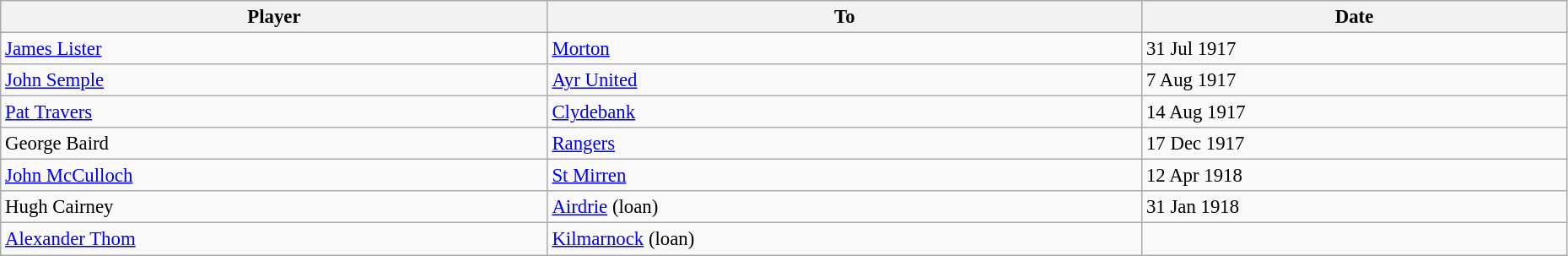<table class="wikitable" style="text-align:center; font-size:95%;width:98%; text-align:left">
<tr>
<th>Player</th>
<th>To</th>
<th>Date</th>
</tr>
<tr>
<td> <a href='#'>James Lister</a></td>
<td> <a href='#'>Morton</a></td>
<td>31 Jul 1917</td>
</tr>
<tr>
<td> <a href='#'>John Semple</a></td>
<td> <a href='#'>Ayr United</a></td>
<td>7 Aug 1917</td>
</tr>
<tr>
<td> <a href='#'>Pat Travers</a></td>
<td> <a href='#'>Clydebank</a></td>
<td>14 Aug 1917</td>
</tr>
<tr>
<td> George Baird</td>
<td> <a href='#'>Rangers</a></td>
<td>17 Dec 1917</td>
</tr>
<tr>
<td> <a href='#'>John McCulloch</a></td>
<td> <a href='#'>St Mirren</a></td>
<td>12 Apr 1918</td>
</tr>
<tr>
<td> Hugh Cairney</td>
<td> <a href='#'>Airdrie</a> (loan)</td>
<td>31 Jan 1918</td>
</tr>
<tr>
<td> <a href='#'>Alexander Thom</a></td>
<td> <a href='#'>Kilmarnock</a> (loan)</td>
<td></td>
</tr>
</table>
